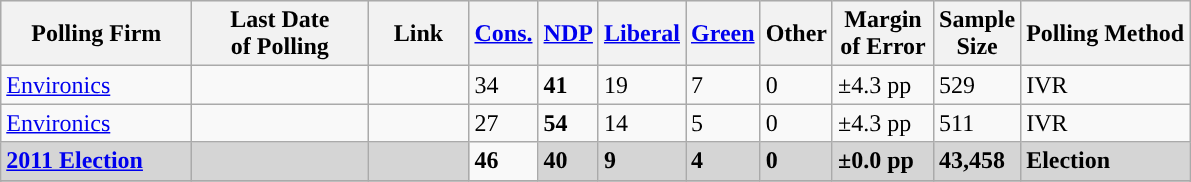<table class="wikitable sortable">
<tr style="background:#e9e9e9;">
<th style="width:120px">Polling Firm</th>
<th style="width:110px">Last Date<br>of Polling</th>
<th style="width:60px" class="unsortable">Link</th>
<th style="background-color:"><strong><a href='#'>Cons.</a></strong></th>
<th style="background-color:"><strong><a href='#'>NDP</a></strong></th>
<th style="background-color:"><strong><a href='#'>Liberal</a></strong></th>
<th style="background-color:"><strong><a href='#'>Green</a></strong></th>
<th style="background-color:"><strong>Other</strong></th>
<th style="width:60px;" class=unsortable>Margin<br>of Error</th>
<th style="width:50px;" class=unsortable>Sample<br>Size</th>
<th class=unsortable>Polling Method</th>
</tr>
<tr>
<td><a href='#'>Environics</a></td>
<td></td>
<td></td>
<td>34</td>
<td><strong>41</strong></td>
<td>19</td>
<td>7</td>
<td>0</td>
<td>±4.3 pp</td>
<td>529</td>
<td>IVR</td>
</tr>
<tr>
<td><a href='#'>Environics</a></td>
<td></td>
<td></td>
<td>27</td>
<td><strong>54</strong></td>
<td>14</td>
<td>5</td>
<td>0</td>
<td>±4.3 pp</td>
<td>511</td>
<td>IVR</td>
</tr>
<tr>
<td style="background:#D5D5D5"><strong><a href='#'>2011 Election</a></strong></td>
<td style="background:#D5D5D5"><strong></strong></td>
<td style="background:#D5D5D5"></td>
<td><strong>46</strong></td>
<td style="background:#D5D5D5"><strong>40</strong></td>
<td style="background:#D5D5D5"><strong>9</strong></td>
<td style="background:#D5D5D5"><strong>4</strong></td>
<td style="background:#D5D5D5"><strong>0</strong></td>
<td style="background:#D5D5D5"><strong>±0.0 pp</strong></td>
<td style="background:#D5D5D5"><strong>43,458</strong></td>
<td style="background:#D5D5D5"><strong>Election</strong></td>
</tr>
<tr>
</tr>
<tr>
</tr>
</table>
